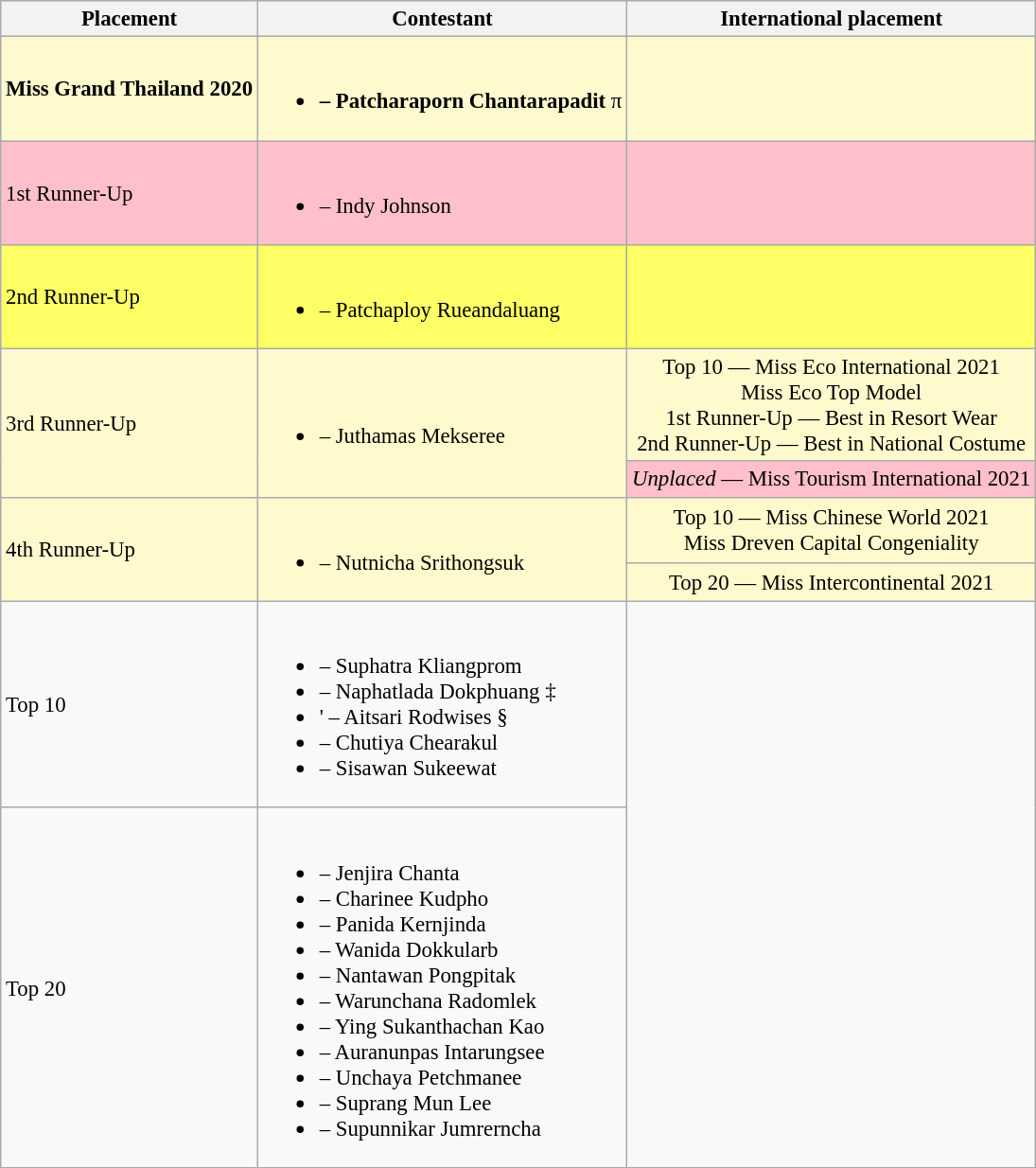<table class="wikitable sortable" style="font-size: 95%;">
<tr>
<th>Placement</th>
<th>Contestant</th>
<th>International placement</th>
</tr>
<tr style="background:#FFFACD;">
<td><strong>Miss Grand Thailand 2020</strong></td>
<td><br><ul><li><strong> – Patcharaporn Chantarapadit</strong> π</li></ul></td>
<td></td>
</tr>
<tr style="background:pink;">
<td>1st Runner-Up</td>
<td><br><ul><li> – Indy Johnson</li></ul></td>
<td></td>
</tr>
<tr style="background:#FFFF66;">
<td>2nd Runner-Up</td>
<td><br><ul><li> – Patchaploy Rueandaluang</li></ul></td>
<td></td>
</tr>
<tr>
<td rowspan="2"  style="background:#FFFACD;">3rd Runner-Up</td>
<td rowspan="2"  style="background:#FFFACD;"><br><ul><li> – Juthamas Mekseree</li></ul></td>
<td style="background:#FFFACD; text-align:center;">Top 10 — Miss Eco International 2021<br>Miss Eco Top Model<br>1st Runner-Up — Best in Resort Wear<br>2nd Runner-Up — Best in National Costume</td>
</tr>
<tr>
<td style="background:pink; text-align:center;"><em>Unplaced</em> — Miss Tourism International 2021</td>
</tr>
<tr>
<td rowspan="2" style="background:#FFFACD;">4th Runner-Up</td>
<td rowspan="2" style="background:#FFFACD;"><br><ul><li> – Nutnicha Srithongsuk</li></ul></td>
<td style="background:#FFFACD; text-align:center;">Top 10 — Miss Chinese World 2021<br>Miss Dreven Capital Congeniality</td>
</tr>
<tr>
<td style="background:#FFFACD; text-align:center;">Top 20 — Miss Intercontinental 2021</td>
</tr>
<tr>
<td>Top 10</td>
<td><br><ul><li> – Suphatra Kliangprom</li><li> – Naphatlada Dokphuang ‡</li><li>' – Aitsari Rodwises §</li><li> – Chutiya Chearakul</li><li> – Sisawan Sukeewat</li></ul></td>
</tr>
<tr>
<td>Top 20</td>
<td><br><ul><li> – Jenjira Chanta</li><li> – Charinee Kudpho</li><li> – Panida Kernjinda</li><li> – Wanida Dokkularb</li><li> – Nantawan Pongpitak</li><li> – Warunchana Radomlek</li><li> – Ying Sukanthachan Kao</li><li> – Auranunpas Intarungsee</li><li> – Unchaya Petchmanee</li><li> – Suprang Mun Lee</li><li> – Supunnikar Jumrerncha</li></ul></td>
</tr>
</table>
